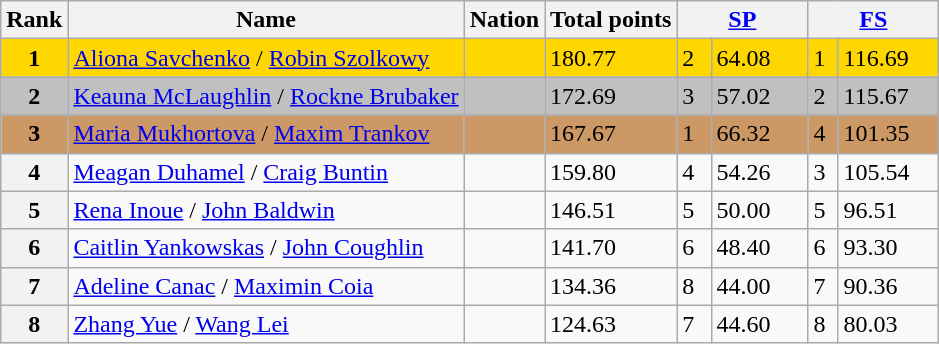<table class="wikitable">
<tr>
<th>Rank</th>
<th>Name</th>
<th>Nation</th>
<th>Total points</th>
<th colspan="2" width="80px"><a href='#'>SP</a></th>
<th colspan="2" width="80px"><a href='#'>FS</a></th>
</tr>
<tr bgcolor="gold">
<td align="center"><strong>1</strong></td>
<td><a href='#'>Aliona Savchenko</a> / <a href='#'>Robin Szolkowy</a></td>
<td></td>
<td>180.77</td>
<td>2</td>
<td>64.08</td>
<td>1</td>
<td>116.69</td>
</tr>
<tr bgcolor="silver">
<td align="center"><strong>2</strong></td>
<td><a href='#'>Keauna McLaughlin</a> / <a href='#'>Rockne Brubaker</a></td>
<td></td>
<td>172.69</td>
<td>3</td>
<td>57.02</td>
<td>2</td>
<td>115.67</td>
</tr>
<tr bgcolor="cc9966">
<td align="center"><strong>3</strong></td>
<td><a href='#'>Maria Mukhortova</a> / <a href='#'>Maxim Trankov</a></td>
<td></td>
<td>167.67</td>
<td>1</td>
<td>66.32</td>
<td>4</td>
<td>101.35</td>
</tr>
<tr>
<th>4</th>
<td><a href='#'>Meagan Duhamel</a> / <a href='#'>Craig Buntin</a></td>
<td></td>
<td>159.80</td>
<td>4</td>
<td>54.26</td>
<td>3</td>
<td>105.54</td>
</tr>
<tr>
<th>5</th>
<td><a href='#'>Rena Inoue</a> / <a href='#'>John Baldwin</a></td>
<td></td>
<td>146.51</td>
<td>5</td>
<td>50.00</td>
<td>5</td>
<td>96.51</td>
</tr>
<tr>
<th>6</th>
<td><a href='#'>Caitlin Yankowskas</a> / <a href='#'>John Coughlin</a></td>
<td></td>
<td>141.70</td>
<td>6</td>
<td>48.40</td>
<td>6</td>
<td>93.30</td>
</tr>
<tr>
<th>7</th>
<td><a href='#'>Adeline Canac</a> / <a href='#'>Maximin Coia</a></td>
<td></td>
<td>134.36</td>
<td>8</td>
<td>44.00</td>
<td>7</td>
<td>90.36</td>
</tr>
<tr>
<th>8</th>
<td><a href='#'>Zhang Yue</a> / <a href='#'>Wang Lei</a></td>
<td></td>
<td>124.63</td>
<td>7</td>
<td>44.60</td>
<td>8</td>
<td>80.03</td>
</tr>
</table>
